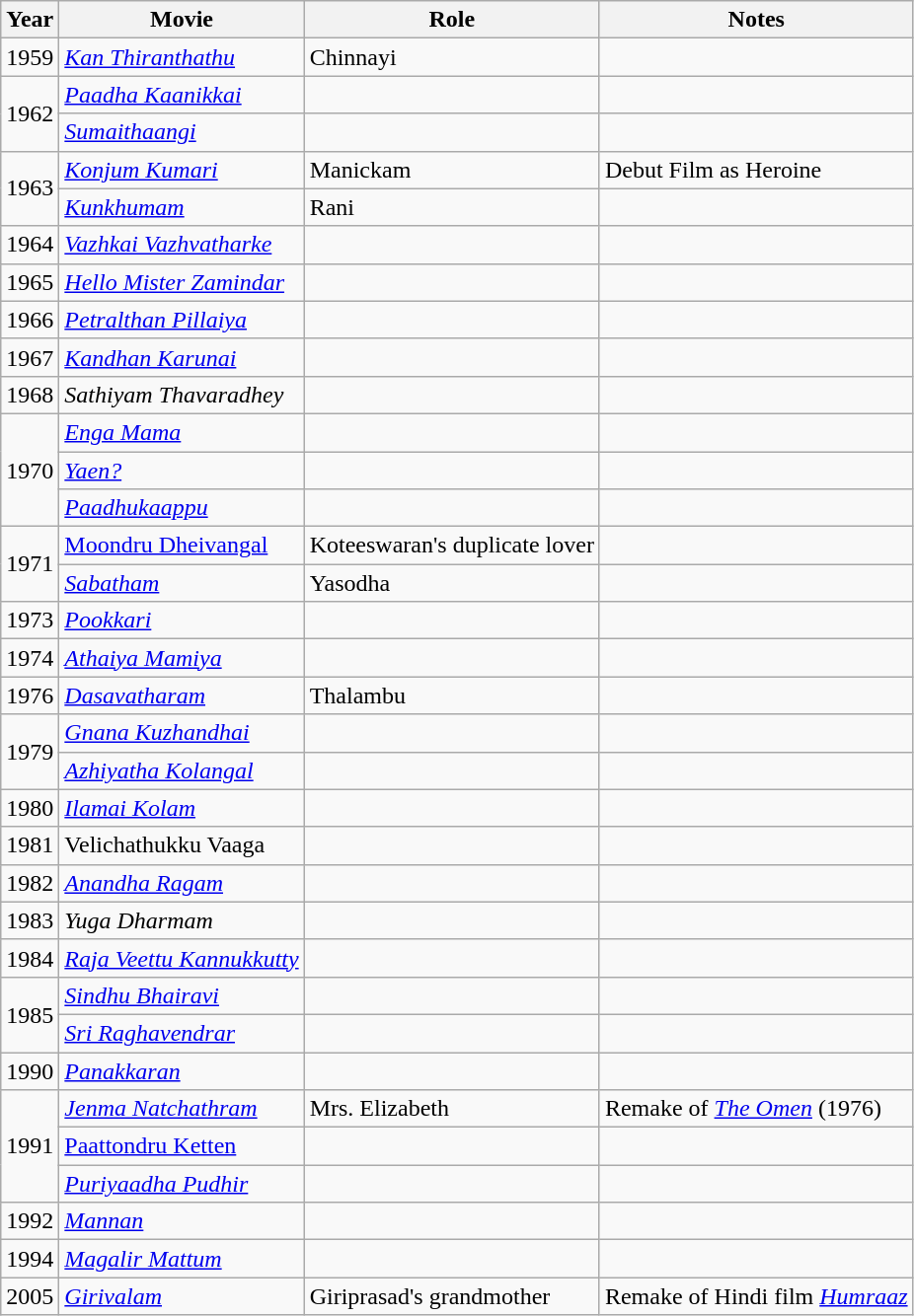<table class="wikitable">
<tr>
<th>Year</th>
<th>Movie</th>
<th>Role</th>
<th>Notes</th>
</tr>
<tr>
<td>1959</td>
<td><em><a href='#'>Kan Thiranthathu</a></em></td>
<td>Chinnayi</td>
<td></td>
</tr>
<tr>
<td rowspan=2>1962</td>
<td><em><a href='#'>Paadha Kaanikkai</a></em></td>
<td></td>
<td></td>
</tr>
<tr>
<td><em><a href='#'>Sumaithaangi</a></em></td>
<td></td>
<td></td>
</tr>
<tr>
<td rowspan=2>1963</td>
<td><em><a href='#'>Konjum Kumari</a></em></td>
<td>Manickam</td>
<td>Debut Film as Heroine</td>
</tr>
<tr>
<td><em><a href='#'>Kunkhumam</a></em></td>
<td>Rani</td>
<td></td>
</tr>
<tr>
<td>1964</td>
<td><em><a href='#'>Vazhkai Vazhvatharke</a></em></td>
<td></td>
<td></td>
</tr>
<tr>
<td>1965</td>
<td><em><a href='#'>Hello Mister Zamindar</a></em></td>
<td></td>
<td></td>
</tr>
<tr>
<td>1966</td>
<td><em><a href='#'>Petralthan Pillaiya</a></em></td>
<td></td>
<td></td>
</tr>
<tr>
<td>1967</td>
<td><em><a href='#'>Kandhan Karunai</a></em></td>
<td></td>
<td></td>
</tr>
<tr>
<td>1968</td>
<td><em>Sathiyam Thavaradhey</em></td>
<td></td>
<td></td>
</tr>
<tr>
<td rowspan=3>1970</td>
<td><em><a href='#'>Enga Mama</a></em></td>
<td></td>
<td></td>
</tr>
<tr>
<td><em><a href='#'>Yaen?</a></em></td>
<td></td>
<td></td>
</tr>
<tr>
<td><em><a href='#'>Paadhukaappu</a></em></td>
<td></td>
<td></td>
</tr>
<tr>
<td rowspan=2>1971</td>
<td><a href='#'>Moondru Dheivangal</a></td>
<td>Koteeswaran's duplicate lover</td>
<td></td>
</tr>
<tr>
<td><em><a href='#'>Sabatham</a></em></td>
<td>Yasodha</td>
<td></td>
</tr>
<tr>
<td>1973</td>
<td><em><a href='#'>Pookkari</a></em></td>
<td></td>
<td></td>
</tr>
<tr>
<td>1974</td>
<td><em><a href='#'>Athaiya Mamiya</a></em></td>
<td></td>
<td></td>
</tr>
<tr>
<td>1976</td>
<td><em><a href='#'>Dasavatharam</a></em></td>
<td>Thalambu</td>
<td></td>
</tr>
<tr>
<td rowspan=2>1979</td>
<td><em><a href='#'>Gnana Kuzhandhai</a></em></td>
<td></td>
<td></td>
</tr>
<tr>
<td><em><a href='#'>Azhiyatha Kolangal</a></em></td>
<td></td>
<td></td>
</tr>
<tr>
<td>1980</td>
<td><em><a href='#'>Ilamai Kolam</a></em></td>
<td></td>
<td></td>
</tr>
<tr>
<td>1981</td>
<td>Velichathukku Vaaga</td>
<td></td>
<td></td>
</tr>
<tr>
<td>1982</td>
<td><em><a href='#'>Anandha Ragam</a></em></td>
<td></td>
<td></td>
</tr>
<tr>
<td>1983</td>
<td><em>Yuga Dharmam</em></td>
<td></td>
<td></td>
</tr>
<tr>
<td>1984</td>
<td><em><a href='#'>Raja Veettu Kannukkutty</a></em></td>
<td></td>
<td></td>
</tr>
<tr>
<td rowspan=2>1985</td>
<td><em><a href='#'>Sindhu Bhairavi</a></em></td>
<td></td>
<td></td>
</tr>
<tr>
<td><em><a href='#'>Sri Raghavendrar</a></em></td>
<td></td>
<td></td>
</tr>
<tr>
<td>1990</td>
<td><em><a href='#'>Panakkaran</a></em></td>
<td></td>
<td></td>
</tr>
<tr>
<td rowspan="3">1991</td>
<td><em><a href='#'>Jenma Natchathram</a></em></td>
<td>Mrs. Elizabeth</td>
<td>Remake of <em><a href='#'>The Omen</a></em> (1976)</td>
</tr>
<tr>
<td><a href='#'>Paattondru Ketten</a></td>
<td></td>
<td></td>
</tr>
<tr>
<td><em><a href='#'>Puriyaadha Pudhir</a></em></td>
<td></td>
<td></td>
</tr>
<tr>
<td>1992</td>
<td><em><a href='#'>Mannan</a></em></td>
<td></td>
<td></td>
</tr>
<tr>
<td>1994</td>
<td><em><a href='#'>Magalir Mattum</a></em></td>
<td></td>
<td></td>
</tr>
<tr>
<td>2005</td>
<td><em><a href='#'>Girivalam</a></em></td>
<td>Giriprasad's grandmother</td>
<td>Remake of Hindi film <em><a href='#'>Humraaz</a></em></td>
</tr>
</table>
